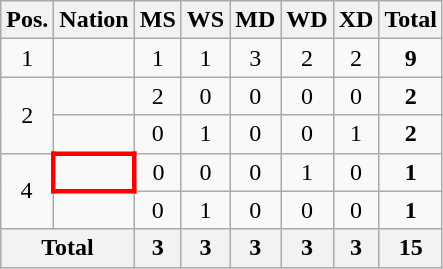<table class="wikitable" style="text-align:center">
<tr>
<th>Pos.</th>
<th>Nation</th>
<th>MS</th>
<th>WS</th>
<th>MD</th>
<th>WD</th>
<th>XD</th>
<th>Total</th>
</tr>
<tr>
<td>1</td>
<td align="left"></td>
<td>1</td>
<td>1</td>
<td>3</td>
<td>2</td>
<td>2</td>
<td><strong>9</strong></td>
</tr>
<tr>
<td rowspan="2">2</td>
<td align="left"></td>
<td>2</td>
<td>0</td>
<td>0</td>
<td>0</td>
<td>0</td>
<td><strong>2</strong></td>
</tr>
<tr>
<td align="left"></td>
<td>0</td>
<td>1</td>
<td>0</td>
<td>0</td>
<td>1</td>
<td><strong>2</strong></td>
</tr>
<tr>
<td rowspan="2">4</td>
<td align="left" style="border: 3px solid red"><strong></strong></td>
<td>0</td>
<td>0</td>
<td>0</td>
<td>1</td>
<td>0</td>
<td><strong>1</strong></td>
</tr>
<tr>
<td align="left"></td>
<td>0</td>
<td>1</td>
<td>0</td>
<td>0</td>
<td>0</td>
<td><strong>1</strong></td>
</tr>
<tr>
<th colspan="2">Total</th>
<th>3</th>
<th>3</th>
<th>3</th>
<th>3</th>
<th>3</th>
<th>15</th>
</tr>
</table>
